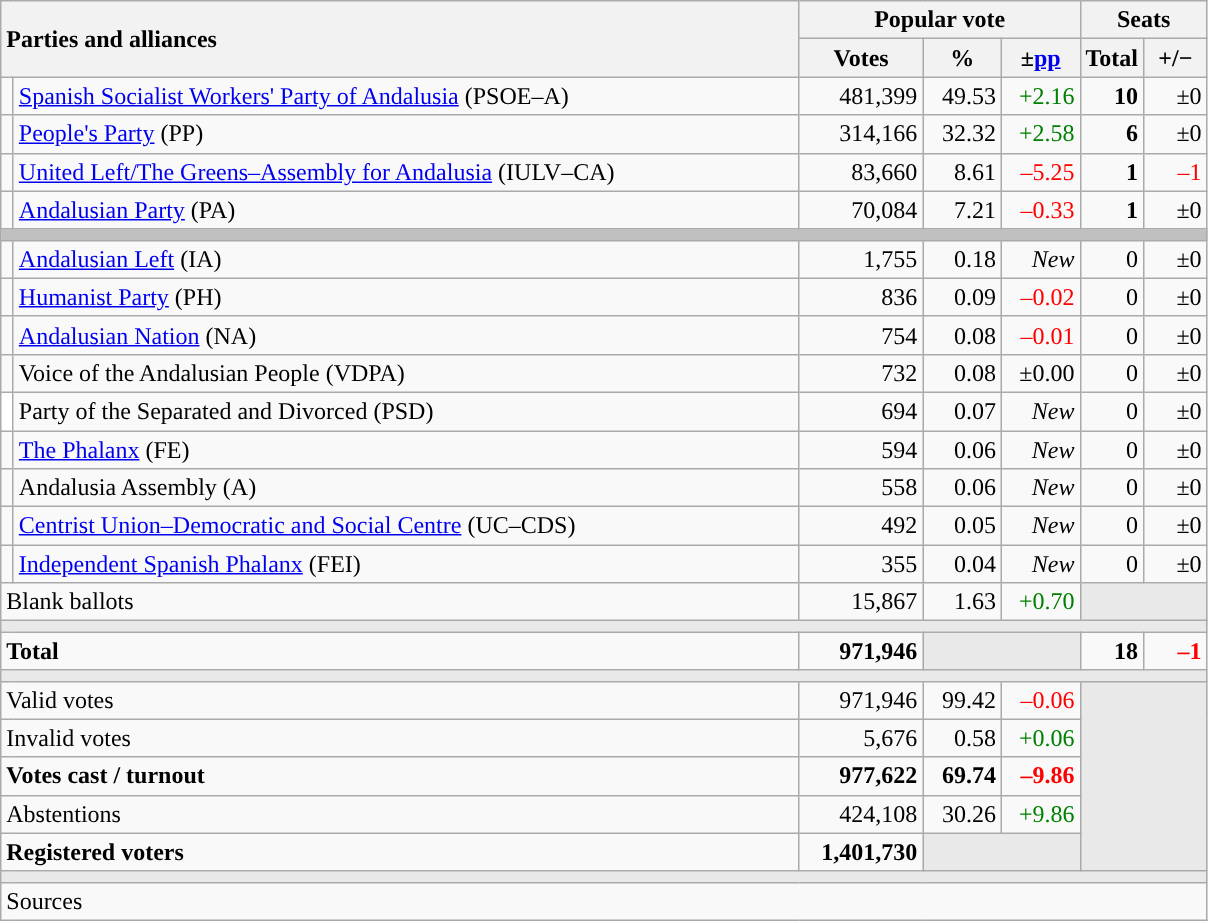<table class="wikitable" style="text-align:right;">
<tr>
<th style="text-align:left;" rowspan="2" colspan="2" width="525">Parties and alliances</th>
<th colspan="3">Popular vote</th>
<th colspan="2">Seats</th>
</tr>
<tr>
<th width="75">Votes</th>
<th width="45">%</th>
<th width="45">±<a href='#'>pp</a></th>
<th width="35">Total</th>
<th width="35">+/−</th>
</tr>
<tr>
<td width="1" style="color:inherit;background:"></td>
<td align="left"><a href='#'>Spanish Socialist Workers' Party of Andalusia</a> (PSOE–A)</td>
<td>481,399</td>
<td>49.53</td>
<td style="color:green;">+2.16</td>
<td><strong>10</strong></td>
<td>±0</td>
</tr>
<tr>
<td style="color:inherit;background:"></td>
<td align="left"><a href='#'>People's Party</a> (PP)</td>
<td>314,166</td>
<td>32.32</td>
<td style="color:green;">+2.58</td>
<td><strong>6</strong></td>
<td>±0</td>
</tr>
<tr>
<td style="color:inherit;background:"></td>
<td align="left"><a href='#'>United Left/The Greens–Assembly for Andalusia</a> (IULV–CA)</td>
<td>83,660</td>
<td>8.61</td>
<td style="color:red;">–5.25</td>
<td><strong>1</strong></td>
<td style="color:red;">–1</td>
</tr>
<tr>
<td style="color:inherit;background:"></td>
<td align="left"><a href='#'>Andalusian Party</a> (PA)</td>
<td>70,084</td>
<td>7.21</td>
<td style="color:red;">–0.33</td>
<td><strong>1</strong></td>
<td>±0</td>
</tr>
<tr>
<td colspan="7" bgcolor="#C0C0C0"></td>
</tr>
<tr>
<td style="color:inherit;background:"></td>
<td align="left"><a href='#'>Andalusian Left</a> (IA)</td>
<td>1,755</td>
<td>0.18</td>
<td><em>New</em></td>
<td>0</td>
<td>±0</td>
</tr>
<tr>
<td style="color:inherit;background:"></td>
<td align="left"><a href='#'>Humanist Party</a> (PH)</td>
<td>836</td>
<td>0.09</td>
<td style="color:red;">–0.02</td>
<td>0</td>
<td>±0</td>
</tr>
<tr>
<td style="color:inherit;background:"></td>
<td align="left"><a href='#'>Andalusian Nation</a> (NA)</td>
<td>754</td>
<td>0.08</td>
<td style="color:red;">–0.01</td>
<td>0</td>
<td>±0</td>
</tr>
<tr>
<td style="color:inherit;background:"></td>
<td align="left">Voice of the Andalusian People (VDPA)</td>
<td>732</td>
<td>0.08</td>
<td>±0.00</td>
<td>0</td>
<td>±0</td>
</tr>
<tr>
<td bgcolor="white"></td>
<td align="left">Party of the Separated and Divorced (PSD)</td>
<td>694</td>
<td>0.07</td>
<td><em>New</em></td>
<td>0</td>
<td>±0</td>
</tr>
<tr>
<td style="color:inherit;background:"></td>
<td align="left"><a href='#'>The Phalanx</a> (FE)</td>
<td>594</td>
<td>0.06</td>
<td><em>New</em></td>
<td>0</td>
<td>±0</td>
</tr>
<tr>
<td style="color:inherit;background:"></td>
<td align="left">Andalusia Assembly (A)</td>
<td>558</td>
<td>0.06</td>
<td><em>New</em></td>
<td>0</td>
<td>±0</td>
</tr>
<tr>
<td style="color:inherit;background:"></td>
<td align="left"><a href='#'>Centrist Union–Democratic and Social Centre</a> (UC–CDS)</td>
<td>492</td>
<td>0.05</td>
<td><em>New</em></td>
<td>0</td>
<td>±0</td>
</tr>
<tr>
<td style="color:inherit;background:"></td>
<td align="left"><a href='#'>Independent Spanish Phalanx</a> (FEI)</td>
<td>355</td>
<td>0.04</td>
<td><em>New</em></td>
<td>0</td>
<td>±0</td>
</tr>
<tr>
<td align="left" colspan="2">Blank ballots</td>
<td>15,867</td>
<td>1.63</td>
<td style="color:green;">+0.70</td>
<td bgcolor="#E9E9E9" colspan="2"></td>
</tr>
<tr>
<td colspan="7" bgcolor="#E9E9E9"></td>
</tr>
<tr style="font-weight:bold;">
<td align="left" colspan="2">Total</td>
<td>971,946</td>
<td bgcolor="#E9E9E9" colspan="2"></td>
<td>18</td>
<td style="color:red;">–1</td>
</tr>
<tr>
<td colspan="7" bgcolor="#E9E9E9"></td>
</tr>
<tr>
<td align="left" colspan="2">Valid votes</td>
<td>971,946</td>
<td>99.42</td>
<td style="color:red;">–0.06</td>
<td bgcolor="#E9E9E9" colspan="2" rowspan="5"></td>
</tr>
<tr>
<td align="left" colspan="2">Invalid votes</td>
<td>5,676</td>
<td>0.58</td>
<td style="color:green;">+0.06</td>
</tr>
<tr style="font-weight:bold;">
<td align="left" colspan="2">Votes cast / turnout</td>
<td>977,622</td>
<td>69.74</td>
<td style="color:red;">–9.86</td>
</tr>
<tr>
<td align="left" colspan="2">Abstentions</td>
<td>424,108</td>
<td>30.26</td>
<td style="color:green;">+9.86</td>
</tr>
<tr style="font-weight:bold;">
<td align="left" colspan="2">Registered voters</td>
<td>1,401,730</td>
<td bgcolor="#E9E9E9" colspan="2"></td>
</tr>
<tr>
<td colspan="7" bgcolor="#E9E9E9"></td>
</tr>
<tr>
<td align="left" colspan="7">Sources</td>
</tr>
</table>
